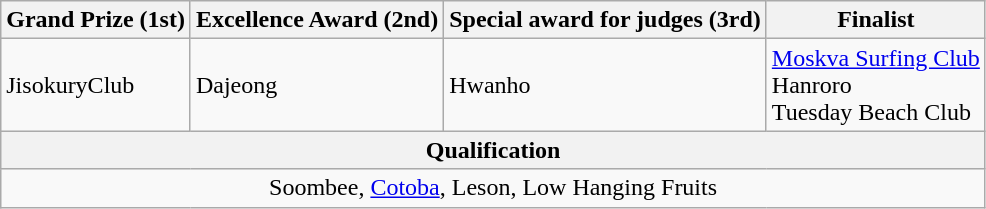<table class="wikitable">
<tr>
<th scope="col">Grand Prize (1st)</th>
<th scope="col">Excellence Award (2nd)</th>
<th scope="col">Special award for judges (3rd)</th>
<th scope="col">Finalist</th>
</tr>
<tr>
<td scope="row">JisokuryClub</td>
<td scope="row">Dajeong</td>
<td scope="row">Hwanho</td>
<td scope="row"><a href='#'>Moskva Surfing Club</a><br>Hanroro<br>Tuesday Beach Club</td>
</tr>
<tr>
<th colspan="4" align="center">Qualification</th>
</tr>
<tr>
<td colspan="4" align="center">Soombee, <a href='#'>Cotoba</a>, Leson, Low Hanging Fruits</td>
</tr>
</table>
